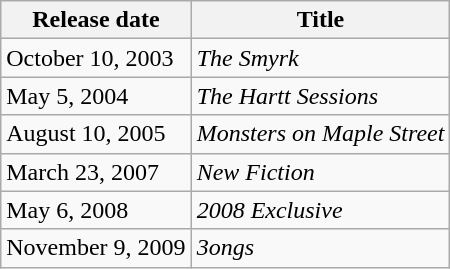<table class="wikitable">
<tr>
<th>Release date</th>
<th>Title</th>
</tr>
<tr>
<td>October 10, 2003</td>
<td><em>The Smyrk</em></td>
</tr>
<tr>
<td>May 5, 2004</td>
<td><em>The Hartt Sessions</em></td>
</tr>
<tr>
<td>August 10, 2005</td>
<td><em>Monsters on Maple Street</em></td>
</tr>
<tr>
<td>March 23, 2007</td>
<td><em>New Fiction</em></td>
</tr>
<tr>
<td>May 6, 2008</td>
<td><em>2008 Exclusive</em></td>
</tr>
<tr>
<td>November 9, 2009</td>
<td><em>3ongs</em></td>
</tr>
</table>
